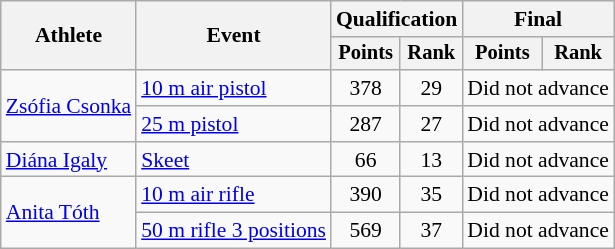<table class="wikitable" border="1" style="font-size:90%">
<tr>
<th rowspan="2">Athlete</th>
<th rowspan="2">Event</th>
<th colspan=2>Qualification</th>
<th colspan=2>Final</th>
</tr>
<tr style="font-size:95%">
<th>Points</th>
<th>Rank</th>
<th>Points</th>
<th>Rank</th>
</tr>
<tr align=center>
<td align=left rowspan=2><a href='#'>Zsófia Csonka</a></td>
<td align=left><a href='#'>10 m air pistol</a></td>
<td>378</td>
<td>29</td>
<td colspan=2>Did not advance</td>
</tr>
<tr align=center>
<td align=left><a href='#'>25 m pistol</a></td>
<td>287</td>
<td>27</td>
<td colspan=2>Did not advance</td>
</tr>
<tr align=center>
<td align=left><a href='#'>Diána Igaly</a></td>
<td align=left><a href='#'>Skeet</a></td>
<td>66</td>
<td>13</td>
<td colspan=2>Did not advance</td>
</tr>
<tr align=center>
<td align=left rowspan=2><a href='#'>Anita Tóth</a></td>
<td align=left><a href='#'>10 m air rifle</a></td>
<td>390</td>
<td>35</td>
<td colspan=2>Did not advance</td>
</tr>
<tr align=center>
<td align=left><a href='#'>50 m rifle 3 positions</a></td>
<td>569</td>
<td>37</td>
<td colspan=2>Did not advance</td>
</tr>
</table>
